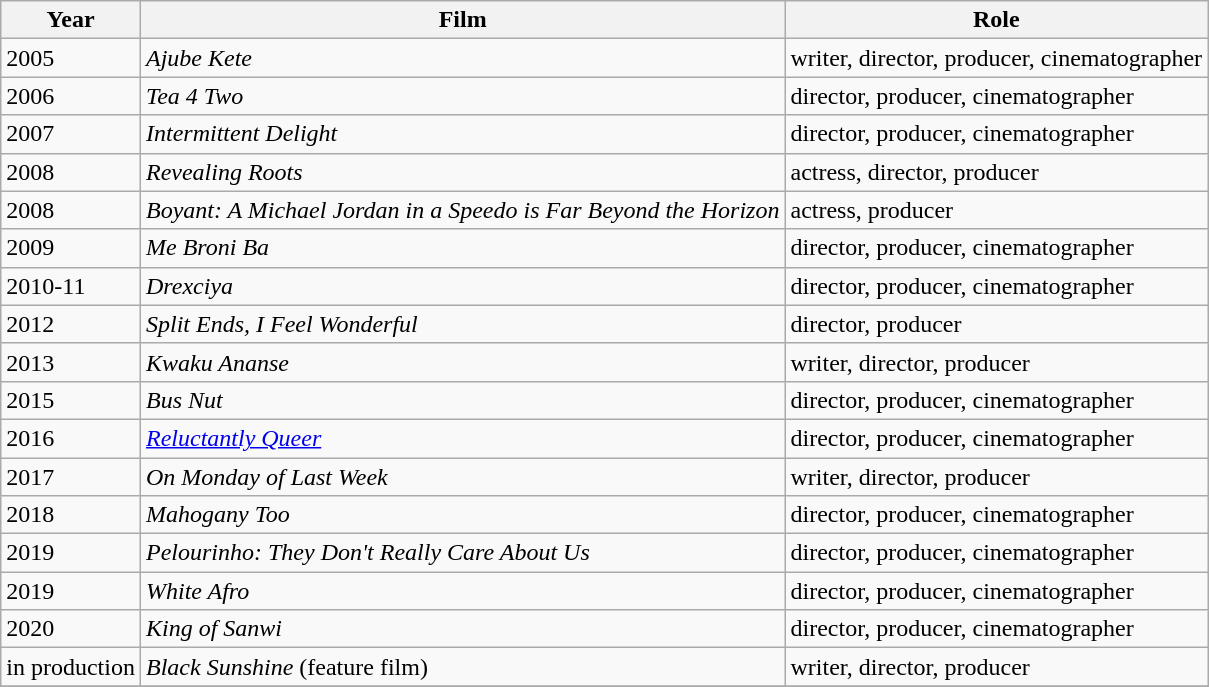<table class="wikitable" ;>
<tr style="text-align:center;">
<th>Year</th>
<th>Film</th>
<th>Role</th>
</tr>
<tr>
<td>2005</td>
<td><em>Ajube Kete</em></td>
<td>writer, director, producer, cinematographer</td>
</tr>
<tr>
<td>2006</td>
<td><em>Tea 4 Two</em></td>
<td>director, producer, cinematographer</td>
</tr>
<tr>
<td>2007</td>
<td><em>Intermittent Delight</em></td>
<td>director, producer, cinematographer</td>
</tr>
<tr>
<td>2008</td>
<td><em> Revealing Roots</em></td>
<td>actress, director, producer</td>
</tr>
<tr>
<td>2008</td>
<td><em>Boyant: A Michael Jordan in a Speedo is Far Beyond the Horizon</em></td>
<td>actress, producer</td>
</tr>
<tr>
<td>2009</td>
<td><em>Me Broni Ba</em></td>
<td>director, producer, cinematographer</td>
</tr>
<tr>
<td>2010-11</td>
<td><em>Drexciya</em></td>
<td>director, producer, cinematographer</td>
</tr>
<tr>
<td>2012</td>
<td><em>Split Ends, I Feel Wonderful</em></td>
<td>director, producer</td>
</tr>
<tr>
<td>2013</td>
<td><em>Kwaku Ananse</em></td>
<td>writer, director, producer</td>
</tr>
<tr>
<td>2015</td>
<td><em>Bus Nut</em></td>
<td>director, producer, cinematographer</td>
</tr>
<tr>
<td>2016</td>
<td><em><a href='#'>Reluctantly Queer</a></em></td>
<td>director, producer, cinematographer</td>
</tr>
<tr>
<td>2017</td>
<td><em>On Monday of Last Week</em></td>
<td>writer, director, producer</td>
</tr>
<tr>
<td>2018</td>
<td><em>Mahogany Too</em></td>
<td>director, producer, cinematographer</td>
</tr>
<tr>
<td>2019</td>
<td><em>Pelourinho: They Don't Really Care About Us</em></td>
<td>director, producer, cinematographer</td>
</tr>
<tr>
<td>2019</td>
<td><em>White Afro</em></td>
<td>director, producer, cinematographer</td>
</tr>
<tr>
<td>2020</td>
<td><em>King of Sanwi</em></td>
<td>director, producer, cinematographer</td>
</tr>
<tr>
<td>in production</td>
<td><em>Black Sunshine</em> (feature film)</td>
<td>writer, director, producer</td>
</tr>
<tr>
</tr>
</table>
